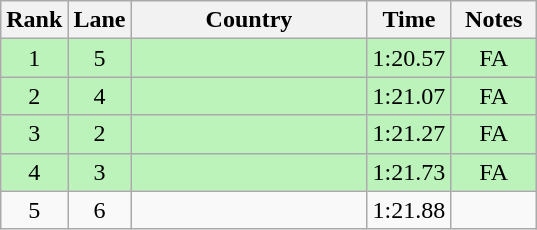<table class="wikitable" style="text-align:center;">
<tr>
<th width=30>Rank</th>
<th width=30>Lane</th>
<th width=150>Country</th>
<th width=30>Time</th>
<th width=50>Notes</th>
</tr>
<tr bgcolor=bbf3bb>
<td>1</td>
<td>5</td>
<td align=left></td>
<td>1:20.57</td>
<td>FA</td>
</tr>
<tr bgcolor=bbf3bb>
<td>2</td>
<td>4</td>
<td align=left></td>
<td>1:21.07</td>
<td>FA</td>
</tr>
<tr bgcolor=bbf3bb>
<td>3</td>
<td>2</td>
<td align=left></td>
<td>1:21.27</td>
<td>FA</td>
</tr>
<tr bgcolor=bbf3bb>
<td>4</td>
<td>3</td>
<td align=left></td>
<td>1:21.73</td>
<td>FA</td>
</tr>
<tr>
<td>5</td>
<td>6</td>
<td align=left></td>
<td>1:21.88</td>
<td></td>
</tr>
</table>
